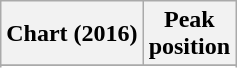<table class="wikitable sortable plainrowheaders" style="text-align:center">
<tr>
<th scope="col">Chart (2016)</th>
<th scope="col">Peak<br> position</th>
</tr>
<tr>
</tr>
<tr>
</tr>
<tr>
</tr>
</table>
